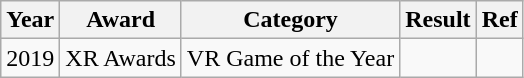<table class="wikitable sortable">
<tr>
<th>Year</th>
<th>Award</th>
<th>Category</th>
<th>Result</th>
<th>Ref</th>
</tr>
<tr>
<td style="text-align:center;">2019</td>
<td>XR Awards</td>
<td>VR Game of the Year</td>
<td></td>
<td style="text-align:center;"></td>
</tr>
</table>
